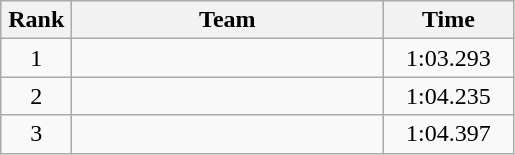<table class=wikitable style="text-align:center">
<tr>
<th width=40>Rank</th>
<th width=200>Team</th>
<th width=80>Time</th>
</tr>
<tr>
<td>1</td>
<td align=left></td>
<td>1:03.293</td>
</tr>
<tr>
<td>2</td>
<td align=left></td>
<td>1:04.235</td>
</tr>
<tr>
<td>3</td>
<td align=left></td>
<td>1:04.397</td>
</tr>
</table>
